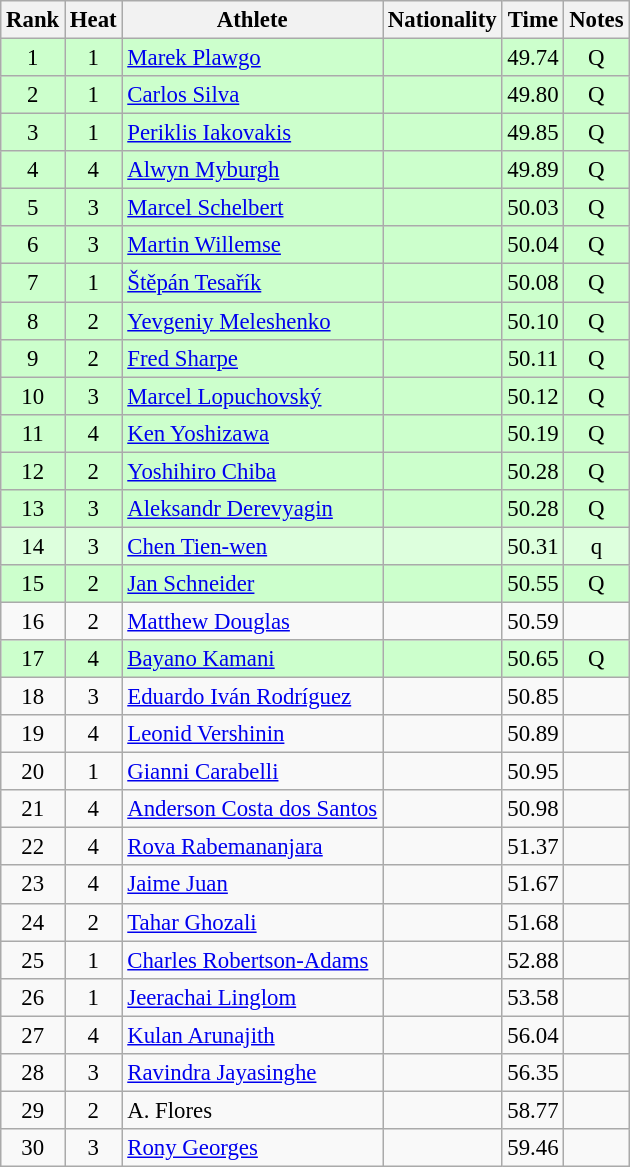<table class="wikitable sortable" style="text-align:center;font-size:95%">
<tr>
<th>Rank</th>
<th>Heat</th>
<th>Athlete</th>
<th>Nationality</th>
<th>Time</th>
<th>Notes</th>
</tr>
<tr bgcolor=ccffcc>
<td>1</td>
<td>1</td>
<td align="left"><a href='#'>Marek Plawgo</a></td>
<td align=left></td>
<td>49.74</td>
<td>Q</td>
</tr>
<tr bgcolor=ccffcc>
<td>2</td>
<td>1</td>
<td align="left"><a href='#'>Carlos Silva</a></td>
<td align=left></td>
<td>49.80</td>
<td>Q</td>
</tr>
<tr bgcolor=ccffcc>
<td>3</td>
<td>1</td>
<td align="left"><a href='#'>Periklis Iakovakis</a></td>
<td align=left></td>
<td>49.85</td>
<td>Q</td>
</tr>
<tr bgcolor=ccffcc>
<td>4</td>
<td>4</td>
<td align="left"><a href='#'>Alwyn Myburgh</a></td>
<td align=left></td>
<td>49.89</td>
<td>Q</td>
</tr>
<tr bgcolor=ccffcc>
<td>5</td>
<td>3</td>
<td align="left"><a href='#'>Marcel Schelbert</a></td>
<td align=left></td>
<td>50.03</td>
<td>Q</td>
</tr>
<tr bgcolor=ccffcc>
<td>6</td>
<td>3</td>
<td align="left"><a href='#'>Martin Willemse</a></td>
<td align=left></td>
<td>50.04</td>
<td>Q</td>
</tr>
<tr bgcolor=ccffcc>
<td>7</td>
<td>1</td>
<td align="left"><a href='#'>Štěpán Tesařík</a></td>
<td align=left></td>
<td>50.08</td>
<td>Q</td>
</tr>
<tr bgcolor=ccffcc>
<td>8</td>
<td>2</td>
<td align="left"><a href='#'>Yevgeniy Meleshenko</a></td>
<td align=left></td>
<td>50.10</td>
<td>Q</td>
</tr>
<tr bgcolor=ccffcc>
<td>9</td>
<td>2</td>
<td align="left"><a href='#'>Fred Sharpe</a></td>
<td align=left></td>
<td>50.11</td>
<td>Q</td>
</tr>
<tr bgcolor=ccffcc>
<td>10</td>
<td>3</td>
<td align="left"><a href='#'>Marcel Lopuchovský</a></td>
<td align=left></td>
<td>50.12</td>
<td>Q</td>
</tr>
<tr bgcolor=ccffcc>
<td>11</td>
<td>4</td>
<td align="left"><a href='#'>Ken Yoshizawa</a></td>
<td align=left></td>
<td>50.19</td>
<td>Q</td>
</tr>
<tr bgcolor=ccffcc>
<td>12</td>
<td>2</td>
<td align="left"><a href='#'>Yoshihiro Chiba</a></td>
<td align=left></td>
<td>50.28</td>
<td>Q</td>
</tr>
<tr bgcolor=ccffcc>
<td>13</td>
<td>3</td>
<td align="left"><a href='#'>Aleksandr Derevyagin</a></td>
<td align=left></td>
<td>50.28</td>
<td>Q</td>
</tr>
<tr bgcolor=ddffdd>
<td>14</td>
<td>3</td>
<td align="left"><a href='#'>Chen Tien-wen</a></td>
<td align=left></td>
<td>50.31</td>
<td>q</td>
</tr>
<tr bgcolor=ccffcc>
<td>15</td>
<td>2</td>
<td align="left"><a href='#'>Jan Schneider</a></td>
<td align=left></td>
<td>50.55</td>
<td>Q</td>
</tr>
<tr>
<td>16</td>
<td>2</td>
<td align="left"><a href='#'>Matthew Douglas</a></td>
<td align=left></td>
<td>50.59</td>
<td></td>
</tr>
<tr bgcolor=ccffcc>
<td>17</td>
<td>4</td>
<td align="left"><a href='#'>Bayano Kamani</a></td>
<td align=left></td>
<td>50.65</td>
<td>Q</td>
</tr>
<tr>
<td>18</td>
<td>3</td>
<td align="left"><a href='#'>Eduardo Iván Rodríguez</a></td>
<td align=left></td>
<td>50.85</td>
<td></td>
</tr>
<tr>
<td>19</td>
<td>4</td>
<td align="left"><a href='#'>Leonid Vershinin</a></td>
<td align=left></td>
<td>50.89</td>
<td></td>
</tr>
<tr>
<td>20</td>
<td>1</td>
<td align="left"><a href='#'>Gianni Carabelli</a></td>
<td align=left></td>
<td>50.95</td>
<td></td>
</tr>
<tr>
<td>21</td>
<td>4</td>
<td align="left"><a href='#'>Anderson Costa dos Santos</a></td>
<td align=left></td>
<td>50.98</td>
<td></td>
</tr>
<tr>
<td>22</td>
<td>4</td>
<td align="left"><a href='#'>Rova Rabemananjara</a></td>
<td align=left></td>
<td>51.37</td>
<td></td>
</tr>
<tr>
<td>23</td>
<td>4</td>
<td align="left"><a href='#'>Jaime Juan</a></td>
<td align=left></td>
<td>51.67</td>
<td></td>
</tr>
<tr>
<td>24</td>
<td>2</td>
<td align="left"><a href='#'>Tahar Ghozali</a></td>
<td align=left></td>
<td>51.68</td>
<td></td>
</tr>
<tr>
<td>25</td>
<td>1</td>
<td align="left"><a href='#'>Charles Robertson-Adams</a></td>
<td align=left></td>
<td>52.88</td>
<td></td>
</tr>
<tr>
<td>26</td>
<td>1</td>
<td align="left"><a href='#'>Jeerachai Linglom</a></td>
<td align=left></td>
<td>53.58</td>
<td></td>
</tr>
<tr>
<td>27</td>
<td>4</td>
<td align="left"><a href='#'>Kulan Arunajith</a></td>
<td align=left></td>
<td>56.04</td>
<td></td>
</tr>
<tr>
<td>28</td>
<td>3</td>
<td align="left"><a href='#'>Ravindra Jayasinghe</a></td>
<td align=left></td>
<td>56.35</td>
<td></td>
</tr>
<tr>
<td>29</td>
<td>2</td>
<td align="left">A. Flores</td>
<td align=left></td>
<td>58.77</td>
<td></td>
</tr>
<tr>
<td>30</td>
<td>3</td>
<td align="left"><a href='#'>Rony Georges</a></td>
<td align=left></td>
<td>59.46</td>
<td></td>
</tr>
</table>
